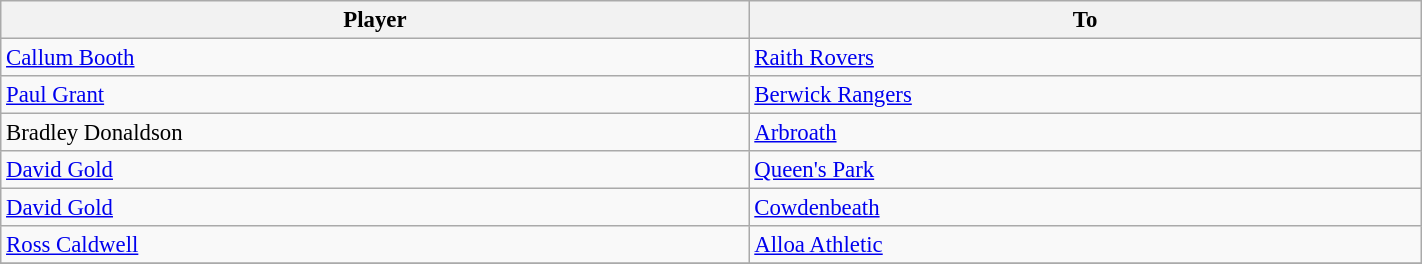<table class="wikitable" style="text-align:center; font-size:95%;width:75%; text-align:left">
<tr>
<th><strong>Player</strong></th>
<th><strong>To</strong></th>
</tr>
<tr>
<td> <a href='#'>Callum Booth</a></td>
<td> <a href='#'>Raith Rovers</a></td>
</tr>
<tr>
<td> <a href='#'>Paul Grant</a></td>
<td> <a href='#'>Berwick Rangers</a></td>
</tr>
<tr>
<td> Bradley Donaldson</td>
<td> <a href='#'>Arbroath</a></td>
</tr>
<tr>
<td> <a href='#'>David Gold</a></td>
<td> <a href='#'>Queen's Park</a></td>
</tr>
<tr>
<td> <a href='#'>David Gold</a></td>
<td> <a href='#'>Cowdenbeath</a></td>
</tr>
<tr>
<td> <a href='#'>Ross Caldwell</a></td>
<td> <a href='#'>Alloa Athletic</a></td>
</tr>
<tr>
</tr>
</table>
